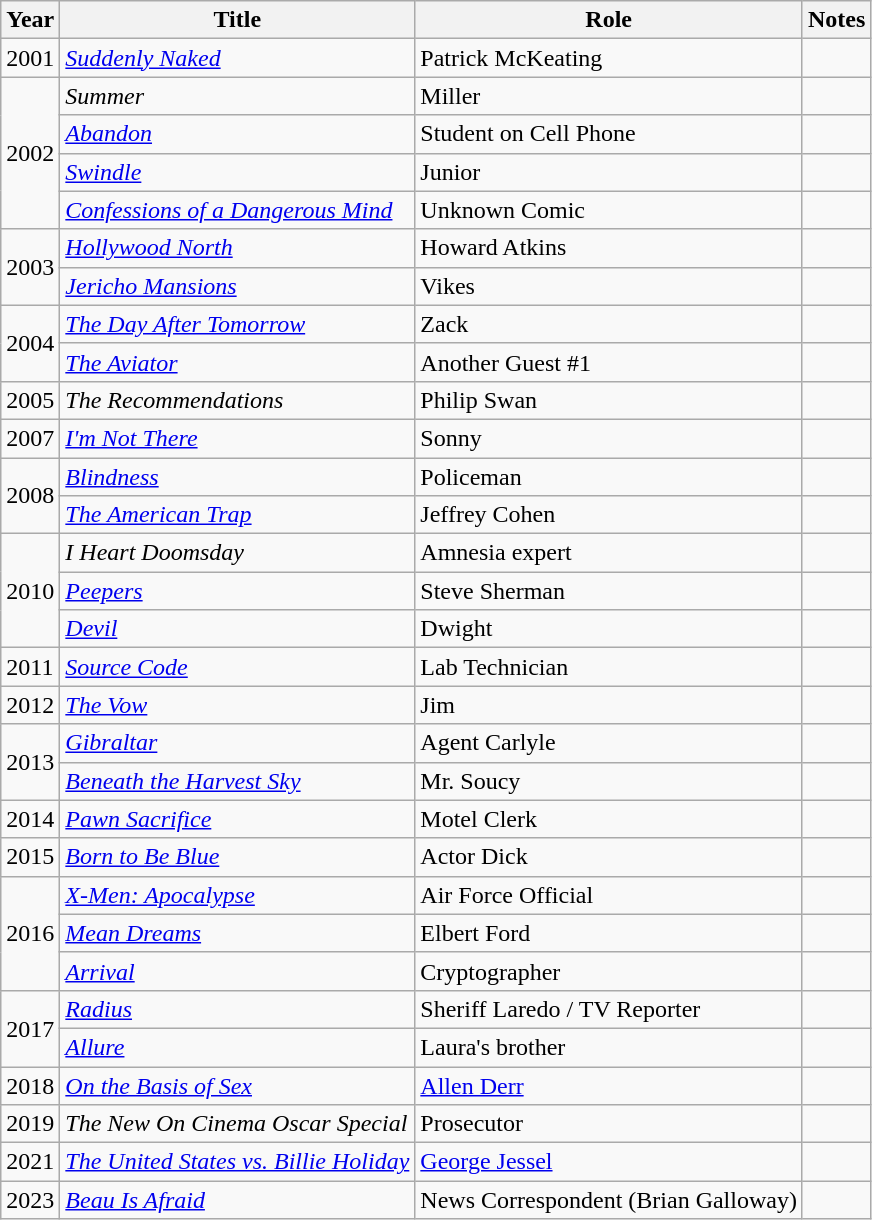<table class="wikitable sortable">
<tr>
<th>Year</th>
<th>Title</th>
<th>Role</th>
<th class="unsortable">Notes</th>
</tr>
<tr>
<td>2001</td>
<td><em><a href='#'>Suddenly Naked</a></em></td>
<td>Patrick McKeating</td>
<td></td>
</tr>
<tr>
<td rowspan="4">2002</td>
<td><em>Summer</em></td>
<td>Miller</td>
<td></td>
</tr>
<tr>
<td><em><a href='#'>Abandon</a></em></td>
<td>Student on Cell Phone</td>
<td></td>
</tr>
<tr>
<td><em><a href='#'>Swindle</a></em></td>
<td>Junior</td>
<td></td>
</tr>
<tr>
<td><em><a href='#'>Confessions of a Dangerous Mind</a></em></td>
<td>Unknown Comic</td>
<td></td>
</tr>
<tr>
<td rowspan="2">2003</td>
<td><em><a href='#'>Hollywood North</a></em></td>
<td>Howard Atkins</td>
<td></td>
</tr>
<tr>
<td><em><a href='#'>Jericho Mansions</a></em></td>
<td>Vikes</td>
<td></td>
</tr>
<tr>
<td rowspan="2">2004</td>
<td data-sort-value="Day After Tomorrow, The"><em><a href='#'>The Day After Tomorrow</a></em></td>
<td>Zack</td>
<td></td>
</tr>
<tr>
<td data-sort-value="Aviator, The"><em><a href='#'>The Aviator</a></em></td>
<td>Another Guest #1</td>
<td></td>
</tr>
<tr>
<td>2005</td>
<td data-sort-value="Recommendations, The"><em>The Recommendations</em></td>
<td>Philip Swan</td>
<td></td>
</tr>
<tr>
<td>2007</td>
<td><em><a href='#'>I'm Not There</a></em></td>
<td>Sonny</td>
<td></td>
</tr>
<tr>
<td rowspan="2">2008</td>
<td><em><a href='#'>Blindness</a></em></td>
<td>Policeman</td>
<td></td>
</tr>
<tr>
<td data-sort-value="American Trap, The"><em><a href='#'>The American Trap</a></em></td>
<td>Jeffrey Cohen</td>
<td></td>
</tr>
<tr>
<td rowspan="3">2010</td>
<td><em>I Heart Doomsday</em></td>
<td>Amnesia expert</td>
<td></td>
</tr>
<tr>
<td><em><a href='#'>Peepers</a></em></td>
<td>Steve Sherman</td>
<td></td>
</tr>
<tr>
<td><em><a href='#'>Devil</a></em></td>
<td>Dwight</td>
<td></td>
</tr>
<tr>
<td>2011</td>
<td><em><a href='#'>Source Code</a></em></td>
<td>Lab Technician</td>
<td></td>
</tr>
<tr>
<td>2012</td>
<td data-sort-value="Vow, The"><em><a href='#'>The Vow</a></em></td>
<td>Jim</td>
<td></td>
</tr>
<tr>
<td rowspan="2">2013</td>
<td><em><a href='#'>Gibraltar</a></em></td>
<td>Agent Carlyle</td>
<td></td>
</tr>
<tr>
<td><em><a href='#'>Beneath the Harvest Sky</a></em></td>
<td>Mr. Soucy</td>
<td></td>
</tr>
<tr>
<td>2014</td>
<td><em><a href='#'>Pawn Sacrifice</a></em></td>
<td>Motel Clerk</td>
<td></td>
</tr>
<tr>
<td>2015</td>
<td><em><a href='#'>Born to Be Blue</a></em></td>
<td>Actor Dick</td>
<td></td>
</tr>
<tr>
<td rowspan="3">2016</td>
<td><em><a href='#'>X-Men: Apocalypse</a></em></td>
<td>Air Force Official</td>
<td></td>
</tr>
<tr>
<td><em><a href='#'>Mean Dreams</a></em></td>
<td>Elbert Ford</td>
<td></td>
</tr>
<tr>
<td><em><a href='#'>Arrival</a></em></td>
<td>Cryptographer</td>
<td></td>
</tr>
<tr>
<td rowspan="2">2017</td>
<td><em><a href='#'>Radius</a></em></td>
<td>Sheriff Laredo / TV Reporter</td>
<td></td>
</tr>
<tr>
<td><em><a href='#'>Allure</a></em></td>
<td>Laura's brother</td>
<td></td>
</tr>
<tr>
<td>2018</td>
<td><em><a href='#'>On the Basis of Sex</a></em></td>
<td><a href='#'>Allen Derr</a></td>
<td></td>
</tr>
<tr>
<td>2019</td>
<td data-sort-value="New On Cinema Oscar Special, The"><em>The New On Cinema Oscar Special</em></td>
<td>Prosecutor</td>
<td></td>
</tr>
<tr>
<td>2021</td>
<td data-sort-value="United States vs. Billie Holiday, The"><em><a href='#'>The United States vs. Billie Holiday</a></em></td>
<td><a href='#'>George Jessel</a></td>
<td></td>
</tr>
<tr>
<td>2023</td>
<td><em><a href='#'>Beau Is Afraid</a></em></td>
<td>News Correspondent (Brian Galloway)</td>
<td></td>
</tr>
</table>
